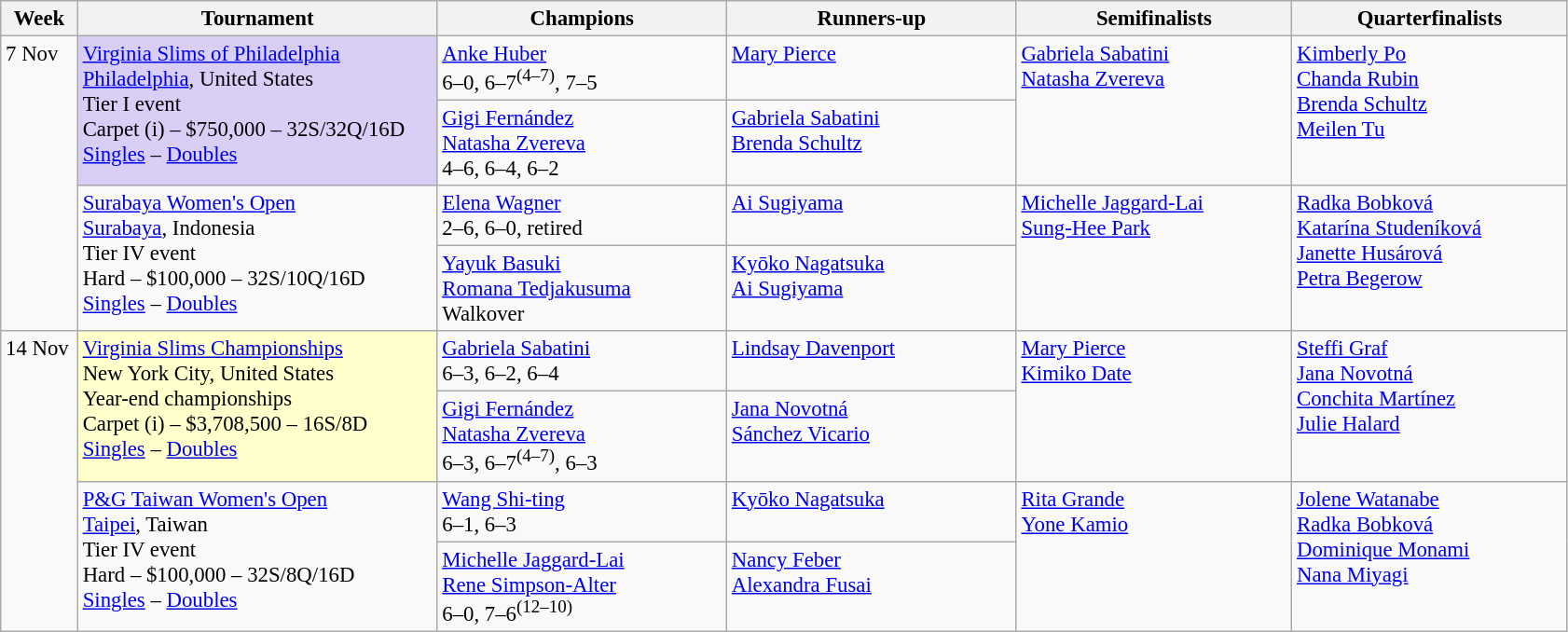<table class=wikitable style=font-size:95%>
<tr>
<th style="width:48px;">Week</th>
<th style="width:250px;">Tournament</th>
<th style="width:200px;">Champions</th>
<th style="width:200px;">Runners-up</th>
<th style="width:190px;">Semifinalists</th>
<th style="width:190px;">Quarterfinalists</th>
</tr>
<tr valign=top>
<td rowspan=4>7 Nov</td>
<td rowspan=2 style=background:#d8cef6;><a href='#'>Virginia Slims of Philadelphia</a><br> <a href='#'>Philadelphia</a>, United States<br>Tier I event<br>Carpet (i) – $750,000 – 32S/32Q/16D<br> <a href='#'>Singles</a> – <a href='#'>Doubles</a></td>
<td> <a href='#'>Anke Huber</a><br>6–0, 6–7<sup>(4–7)</sup>, 7–5</td>
<td> <a href='#'>Mary Pierce</a></td>
<td rowspan=2>  <a href='#'>Gabriela Sabatini</a><br> <a href='#'>Natasha Zvereva</a></td>
<td rowspan=2> <a href='#'>Kimberly Po</a><br> <a href='#'>Chanda Rubin</a><br> <a href='#'>Brenda Schultz</a><br> <a href='#'>Meilen Tu</a></td>
</tr>
<tr valign="top">
<td> <a href='#'>Gigi Fernández</a><br> <a href='#'>Natasha Zvereva</a><br> 4–6, 6–4, 6–2</td>
<td> <a href='#'>Gabriela Sabatini</a><br> <a href='#'>Brenda Schultz</a></td>
</tr>
<tr valign=top>
<td rowspan=2><a href='#'>Surabaya Women's Open</a><br> <a href='#'>Surabaya</a>, Indonesia<br>Tier IV event<br>Hard – $100,000 – 32S/10Q/16D<br> <a href='#'>Singles</a> – <a href='#'>Doubles</a></td>
<td> <a href='#'>Elena Wagner</a><br>2–6, 6–0, retired</td>
<td> <a href='#'>Ai Sugiyama</a></td>
<td rowspan=2>  <a href='#'>Michelle Jaggard-Lai</a><br> <a href='#'>Sung-Hee Park</a></td>
<td rowspan=2> <a href='#'>Radka Bobková</a><br> <a href='#'>Katarína Studeníková</a><br> <a href='#'>Janette Husárová</a><br> <a href='#'>Petra Begerow</a></td>
</tr>
<tr valign="top">
<td> <a href='#'>Yayuk Basuki</a><br> <a href='#'>Romana Tedjakusuma</a><br> Walkover</td>
<td> <a href='#'>Kyōko Nagatsuka</a><br> <a href='#'>Ai Sugiyama</a></td>
</tr>
<tr valign=top>
<td rowspan=4>14 Nov</td>
<td style="background:#FFFFCC;" rowspan=2><a href='#'>Virginia Slims Championships</a><br> New York City, United States<br>Year-end championships<br>Carpet (i) – $3,708,500 – 16S/8D<br><a href='#'>Singles</a> – <a href='#'>Doubles</a></td>
<td> <a href='#'>Gabriela Sabatini</a><br>6–3, 6–2, 6–4</td>
<td> <a href='#'>Lindsay Davenport</a></td>
<td rowspan=2>  <a href='#'>Mary Pierce</a><br> <a href='#'>Kimiko Date</a></td>
<td rowspan=2> <a href='#'>Steffi Graf</a><br> <a href='#'>Jana Novotná</a><br> <a href='#'>Conchita Martínez</a><br> <a href='#'>Julie Halard</a></td>
</tr>
<tr valign=top>
<td> <a href='#'>Gigi Fernández</a><br> <a href='#'>Natasha Zvereva</a><br> 6–3, 6–7<sup>(4–7)</sup>, 6–3</td>
<td> <a href='#'>Jana Novotná</a><br> <a href='#'>Sánchez Vicario</a></td>
</tr>
<tr valign=top>
<td rowspan=2><a href='#'>P&G Taiwan Women's Open</a><br> <a href='#'>Taipei</a>, Taiwan<br>Tier IV event<br>Hard – $100,000 – 32S/8Q/16D<br> <a href='#'>Singles</a> – <a href='#'>Doubles</a></td>
<td> <a href='#'>Wang Shi-ting</a><br>6–1, 6–3</td>
<td> <a href='#'>Kyōko Nagatsuka</a></td>
<td rowspan=2>  <a href='#'>Rita Grande</a><br> <a href='#'>Yone Kamio</a></td>
<td rowspan=2> <a href='#'>Jolene Watanabe</a><br> <a href='#'>Radka Bobková</a><br> <a href='#'>Dominique Monami</a><br> <a href='#'>Nana Miyagi</a></td>
</tr>
<tr valign=top>
<td> <a href='#'>Michelle Jaggard-Lai</a><br> <a href='#'>Rene Simpson-Alter</a><br> 6–0, 7–6<sup>(12–10)</sup></td>
<td> <a href='#'>Nancy Feber</a><br> <a href='#'>Alexandra Fusai</a></td>
</tr>
</table>
